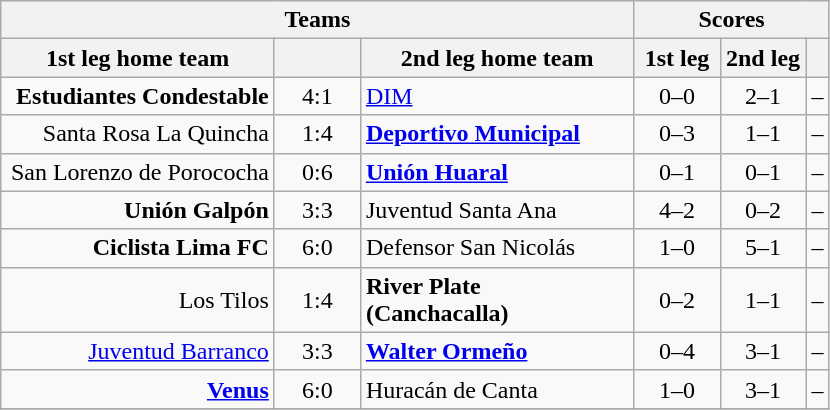<table class="wikitable" style="text-align: center;">
<tr>
<th colspan=3>Teams</th>
<th colspan=3>Scores</th>
</tr>
<tr>
<th width="175">1st leg home team</th>
<th width="50"></th>
<th width="175">2nd leg home team</th>
<th width="50">1st leg</th>
<th width="50">2nd leg</th>
<th></th>
</tr>
<tr>
<td align=right><strong>Estudiantes Condestable</strong></td>
<td>4:1</td>
<td align=left><a href='#'>DIM</a></td>
<td>0–0</td>
<td>2–1</td>
<td>–</td>
</tr>
<tr>
<td align=right>Santa Rosa La Quincha</td>
<td>1:4</td>
<td align=left><strong><a href='#'>Deportivo Municipal</a></strong></td>
<td>0–3</td>
<td>1–1</td>
<td>–</td>
</tr>
<tr>
<td align=right>San Lorenzo de Porococha</td>
<td>0:6</td>
<td align=left><strong><a href='#'>Unión Huaral</a></strong></td>
<td>0–1</td>
<td>0–1</td>
<td>–</td>
</tr>
<tr>
<td align=right><strong>Unión Galpón</strong></td>
<td>3:3</td>
<td align=left>Juventud Santa Ana</td>
<td>4–2</td>
<td>0–2</td>
<td>–</td>
</tr>
<tr>
<td align=right><strong>Ciclista Lima FC</strong></td>
<td>6:0</td>
<td align=left>Defensor San Nicolás</td>
<td>1–0</td>
<td>5–1</td>
<td>–</td>
</tr>
<tr>
<td align=right>Los Tilos</td>
<td>1:4</td>
<td align=left><strong>River Plate (Canchacalla)</strong></td>
<td>0–2</td>
<td>1–1</td>
<td>–</td>
</tr>
<tr>
<td align=right><a href='#'>Juventud Barranco</a></td>
<td>3:3</td>
<td align=left><strong><a href='#'>Walter Ormeño</a></strong></td>
<td>0–4</td>
<td>3–1</td>
<td>–</td>
</tr>
<tr>
<td align=right><strong><a href='#'>Venus</a></strong></td>
<td>6:0</td>
<td align=left>Huracán de Canta</td>
<td>1–0</td>
<td>3–1</td>
<td>–</td>
</tr>
<tr>
</tr>
</table>
